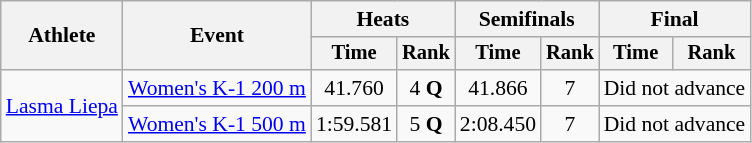<table class=wikitable style="font-size:90%">
<tr>
<th rowspan="2">Athlete</th>
<th rowspan="2">Event</th>
<th colspan=2>Heats</th>
<th colspan=2>Semifinals</th>
<th colspan=2>Final</th>
</tr>
<tr style="font-size:95%">
<th>Time</th>
<th>Rank</th>
<th>Time</th>
<th>Rank</th>
<th>Time</th>
<th>Rank</th>
</tr>
<tr align=center>
<td rowspan=2><a href='#'>Lasma Liepa</a></td>
<td align=left><a href='#'>Women's K-1 200 m</a></td>
<td>41.760</td>
<td>4 <strong>Q</strong></td>
<td>41.866</td>
<td>7</td>
<td colspan=2>Did not advance</td>
</tr>
<tr align=center>
<td align=left><a href='#'>Women's K-1 500 m</a></td>
<td>1:59.581</td>
<td>5 <strong>Q</strong></td>
<td>2:08.450</td>
<td>7</td>
<td colspan=2>Did not advance</td>
</tr>
</table>
